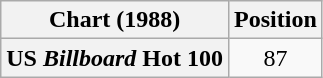<table class="wikitable plainrowheaders" style="text-align:center">
<tr>
<th>Chart (1988)</th>
<th>Position</th>
</tr>
<tr>
<th scope="row">US <em>Billboard</em> Hot 100</th>
<td>87</td>
</tr>
</table>
